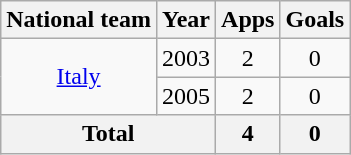<table class="wikitable" style="text-align:center">
<tr>
<th>National team</th>
<th>Year</th>
<th>Apps</th>
<th>Goals</th>
</tr>
<tr>
<td rowspan="2"><a href='#'>Italy</a></td>
<td>2003</td>
<td>2</td>
<td>0</td>
</tr>
<tr>
<td>2005</td>
<td>2</td>
<td>0</td>
</tr>
<tr>
<th colspan="2">Total</th>
<th>4</th>
<th>0</th>
</tr>
</table>
